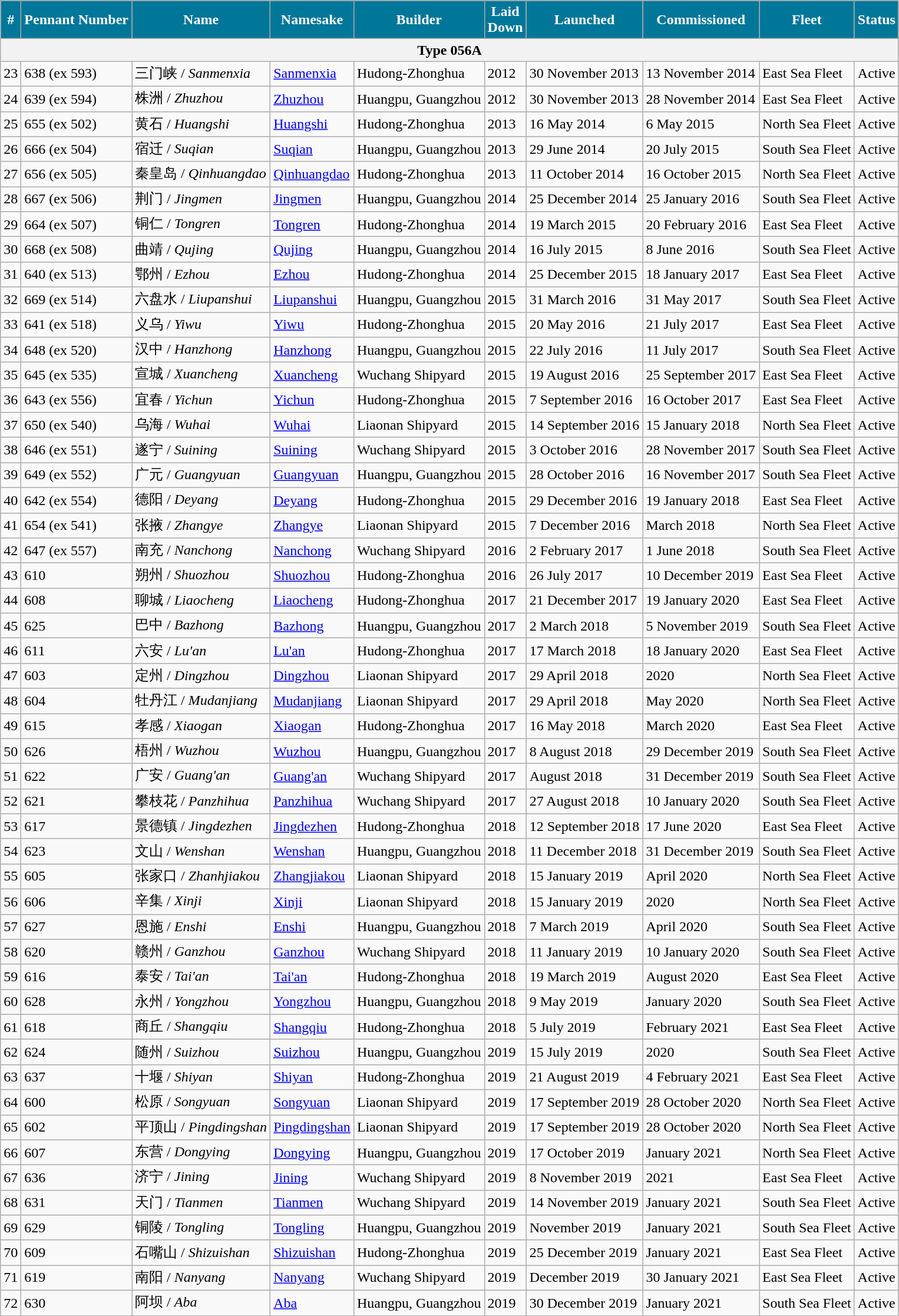<table class="wikitable">
<tr>
<th style="background:#079;color:#fff;">#</th>
<th style="background:#079;color:#fff;">Pennant Number</th>
<th style="background:#079;color:#fff;">Name</th>
<th style="background:#079;color:#fff;">Namesake</th>
<th style="background:#079;color:#fff;">Builder</th>
<th style="background:#079;color:#fff;">Laid<br>Down</th>
<th style="background:#079;color:#fff;">Launched</th>
<th style="background:#079;color:#fff;">Commissioned</th>
<th style="background:#079;color:#fff;">Fleet</th>
<th style="background:#079;color:#fff;">Status</th>
</tr>
<tr>
<th colspan="10">Type 056A</th>
</tr>
<tr>
<td>23</td>
<td>638 (ex 593) </td>
<td>三门峡 / <em>Sanmenxia</em> </td>
<td><a href='#'>Sanmenxia</a></td>
<td>Hudong-Zhonghua </td>
<td>2012 </td>
<td>30 November 2013 </td>
<td>13 November 2014 </td>
<td>East Sea Fleet </td>
<td>Active</td>
</tr>
<tr>
<td>24</td>
<td>639 (ex 594) </td>
<td>株洲 / <em>Zhuzhou</em> </td>
<td><a href='#'>Zhuzhou</a></td>
<td>Huangpu, Guangzhou </td>
<td>2012 </td>
<td>30 November 2013 </td>
<td>28 November 2014 </td>
<td>East Sea Fleet </td>
<td>Active</td>
</tr>
<tr>
<td>25</td>
<td>655 (ex 502) </td>
<td>黄石 / <em>Huangshi</em> </td>
<td><a href='#'>Huangshi</a></td>
<td>Hudong-Zhonghua </td>
<td>2013 </td>
<td>16 May 2014 </td>
<td>6 May 2015 </td>
<td>North Sea Fleet </td>
<td>Active</td>
</tr>
<tr>
<td>26</td>
<td>666 (ex 504)</td>
<td>宿迁 / <em>Suqian</em></td>
<td><a href='#'>Suqian</a></td>
<td>Huangpu, Guangzhou </td>
<td>2013 </td>
<td>29 June 2014 </td>
<td>20 July 2015 </td>
<td>South Sea Fleet </td>
<td>Active</td>
</tr>
<tr>
<td>27</td>
<td>656 (ex 505)</td>
<td>秦皇岛 / <em>Qinhuangdao</em> </td>
<td><a href='#'>Qinhuangdao</a></td>
<td>Hudong-Zhonghua </td>
<td>2013 </td>
<td>11 October 2014 </td>
<td>16 October 2015 </td>
<td>North Sea Fleet </td>
<td>Active</td>
</tr>
<tr>
<td>28</td>
<td>667 (ex 506)</td>
<td>荆门 / <em>Jingmen</em></td>
<td><a href='#'>Jingmen</a></td>
<td>Huangpu, Guangzhou </td>
<td>2014 </td>
<td>25 December 2014 </td>
<td>25 January 2016 </td>
<td>South Sea Fleet </td>
<td>Active</td>
</tr>
<tr>
<td>29</td>
<td>664 (ex 507)</td>
<td>铜仁 / <em>Tongren</em></td>
<td><a href='#'>Tongren</a></td>
<td>Hudong-Zhonghua </td>
<td>2014 </td>
<td>19 March 2015 </td>
<td>20 February 2016 </td>
<td>East Sea Fleet </td>
<td>Active</td>
</tr>
<tr>
<td>30</td>
<td>668 (ex 508)</td>
<td>曲靖 / <em>Qujing</em></td>
<td><a href='#'>Qujing</a></td>
<td>Huangpu, Guangzhou </td>
<td>2014 </td>
<td>16 July 2015 </td>
<td>8 June 2016 </td>
<td>South Sea Fleet </td>
<td>Active</td>
</tr>
<tr>
<td>31</td>
<td>640 (ex 513)</td>
<td>鄂州 / <em>Ezhou</em></td>
<td><a href='#'>Ezhou</a></td>
<td>Hudong-Zhonghua </td>
<td>2014 </td>
<td>25 December 2015 </td>
<td>18 January 2017 </td>
<td>East Sea Fleet </td>
<td>Active</td>
</tr>
<tr>
<td>32</td>
<td>669 (ex 514)</td>
<td>六盘水 / <em>Liupanshui</em></td>
<td><a href='#'>Liupanshui</a></td>
<td>Huangpu, Guangzhou </td>
<td>2015 </td>
<td>31 March 2016 </td>
<td>31 May 2017 </td>
<td>South Sea Fleet </td>
<td>Active</td>
</tr>
<tr>
<td>33</td>
<td>641 (ex 518)</td>
<td>义乌 / <em>Yiwu</em></td>
<td><a href='#'>Yiwu</a></td>
<td>Hudong-Zhonghua </td>
<td>2015 </td>
<td>20 May 2016 </td>
<td>21 July 2017 </td>
<td>East Sea Fleet</td>
<td>Active</td>
</tr>
<tr>
<td>34</td>
<td>648 (ex 520)</td>
<td>汉中 / <em>Hanzhong</em></td>
<td><a href='#'>Hanzhong</a></td>
<td>Huangpu, Guangzhou </td>
<td>2015 </td>
<td>22 July 2016 </td>
<td>11 July 2017 </td>
<td>South Sea Fleet</td>
<td>Active</td>
</tr>
<tr>
<td>35</td>
<td>645 (ex 535)</td>
<td>宣城 / <em>Xuancheng</em></td>
<td><a href='#'>Xuancheng</a></td>
<td>Wuchang Shipyard </td>
<td>2015 </td>
<td>19 August 2016 </td>
<td>25 September 2017 </td>
<td>East Sea Fleet</td>
<td>Active</td>
</tr>
<tr>
<td>36</td>
<td>643 (ex 556)</td>
<td>宜春 / <em>Yichun</em></td>
<td><a href='#'>Yichun</a></td>
<td>Hudong-Zhonghua </td>
<td>2015 </td>
<td>7 September 2016 </td>
<td>16 October 2017 </td>
<td>East Sea Fleet</td>
<td>Active</td>
</tr>
<tr>
<td>37</td>
<td>650 (ex 540)</td>
<td>乌海 / <em>Wuhai</em></td>
<td><a href='#'>Wuhai</a></td>
<td>Liaonan Shipyard </td>
<td>2015 </td>
<td>14 September 2016 </td>
<td>15 January 2018 </td>
<td>North Sea Fleet</td>
<td>Active</td>
</tr>
<tr>
<td>38</td>
<td>646 (ex 551)</td>
<td>遂宁 / <em>Suining</em></td>
<td><a href='#'>Suining</a></td>
<td>Wuchang Shipyard </td>
<td>2015 </td>
<td>3 October 2016 </td>
<td>28 November 2017 </td>
<td>South Sea Fleet</td>
<td>Active</td>
</tr>
<tr>
<td>39</td>
<td>649 (ex 552)</td>
<td>广元 / <em>Guangyuan</em></td>
<td><a href='#'>Guangyuan</a></td>
<td>Huangpu, Guangzhou </td>
<td>2015 </td>
<td>28 October 2016 </td>
<td>16 November 2017 </td>
<td>South Sea Fleet</td>
<td>Active</td>
</tr>
<tr>
<td>40</td>
<td>642 (ex 554)</td>
<td>德阳 / <em>Deyang</em></td>
<td><a href='#'>Deyang</a></td>
<td>Hudong-Zhonghua </td>
<td>2015 </td>
<td>29 December 2016 </td>
<td>19 January 2018 </td>
<td>East Sea Fleet</td>
<td>Active</td>
</tr>
<tr>
<td>41</td>
<td>654 (ex 541)</td>
<td>张掖 / <em>Zhangye</em></td>
<td><a href='#'>Zhangye</a></td>
<td>Liaonan Shipyard </td>
<td>2015 </td>
<td>7 December 2016 </td>
<td>March 2018 </td>
<td>North Sea Fleet</td>
<td>Active</td>
</tr>
<tr>
<td>42</td>
<td>647 (ex 557)</td>
<td>南充 / <em>Nanchong</em></td>
<td><a href='#'>Nanchong</a></td>
<td>Wuchang Shipyard </td>
<td>2016 </td>
<td>2 February 2017 </td>
<td>1 June 2018 </td>
<td>South Sea Fleet</td>
<td>Active</td>
</tr>
<tr>
<td>43</td>
<td>610</td>
<td>朔州 / <em>Shuozhou</em></td>
<td><a href='#'>Shuozhou</a></td>
<td>Hudong-Zhonghua </td>
<td>2016 </td>
<td>26 July 2017 </td>
<td>10 December 2019 </td>
<td>East Sea Fleet</td>
<td>Active</td>
</tr>
<tr>
<td>44</td>
<td>608</td>
<td>聊城 / <em>Liaocheng</em></td>
<td><a href='#'>Liaocheng</a></td>
<td>Hudong-Zhonghua </td>
<td>2017 </td>
<td>21 December 2017 </td>
<td>19 January 2020 </td>
<td>East Sea Fleet</td>
<td>Active</td>
</tr>
<tr>
<td>45</td>
<td>625</td>
<td>巴中 / <em>Bazhong</em></td>
<td><a href='#'>Bazhong</a></td>
<td>Huangpu, Guangzhou </td>
<td>2017 </td>
<td>2 March 2018 </td>
<td>5 November 2019 </td>
<td>South Sea Fleet</td>
<td>Active</td>
</tr>
<tr>
<td>46</td>
<td>611</td>
<td>六安 / <em>Lu'an</em></td>
<td><a href='#'>Lu'an</a></td>
<td>Hudong-Zhonghua </td>
<td>2017 </td>
<td>17 March 2018 </td>
<td>18 January 2020 </td>
<td>East Sea Fleet</td>
<td>Active</td>
</tr>
<tr>
<td>47</td>
<td>603</td>
<td>定州 / <em>Dingzhou</em></td>
<td><a href='#'>Dingzhou</a></td>
<td>Liaonan Shipyard </td>
<td>2017 </td>
<td>29 April 2018 </td>
<td>2020 </td>
<td>North Sea Fleet</td>
<td>Active</td>
</tr>
<tr>
<td>48</td>
<td>604</td>
<td>牡丹江 / <em>Mudanjiang</em></td>
<td><a href='#'>Mudanjiang</a></td>
<td>Liaonan Shipyard </td>
<td>2017 </td>
<td>29 April 2018 </td>
<td>May 2020 </td>
<td>North Sea Fleet</td>
<td>Active</td>
</tr>
<tr>
<td>49</td>
<td>615</td>
<td>孝感 / <em>Xiaogan</em></td>
<td><a href='#'>Xiaogan</a></td>
<td>Hudong-Zhonghua </td>
<td>2017 </td>
<td>16 May 2018 </td>
<td>March 2020 </td>
<td>East Sea Fleet</td>
<td>Active</td>
</tr>
<tr>
<td>50</td>
<td>626</td>
<td>梧州 / <em>Wuzhou</em></td>
<td><a href='#'>Wuzhou</a></td>
<td>Huangpu, Guangzhou </td>
<td>2017 </td>
<td>8 August 2018 </td>
<td>29 December 2019 </td>
<td>South Sea Fleet</td>
<td>Active</td>
</tr>
<tr>
<td>51</td>
<td>622</td>
<td>广安 / <em>Guang'an</em></td>
<td><a href='#'>Guang'an</a></td>
<td>Wuchang Shipyard </td>
<td>2017 </td>
<td>August 2018 </td>
<td>31 December 2019 </td>
<td>South Sea Fleet</td>
<td>Active</td>
</tr>
<tr>
<td>52</td>
<td>621</td>
<td>攀枝花 / <em>Panzhihua</em></td>
<td><a href='#'>Panzhihua</a></td>
<td>Wuchang Shipyard </td>
<td>2017 </td>
<td>27 August 2018 </td>
<td>10 January 2020 </td>
<td>South Sea Fleet</td>
<td>Active</td>
</tr>
<tr>
<td>53</td>
<td>617</td>
<td>景德镇 / <em>Jingdezhen</em></td>
<td><a href='#'>Jingdezhen</a></td>
<td>Hudong-Zhonghua </td>
<td>2018 </td>
<td>12 September 2018 </td>
<td>17 June 2020 </td>
<td>East Sea Fleet</td>
<td>Active</td>
</tr>
<tr>
<td>54</td>
<td>623</td>
<td>文山 / <em>Wenshan</em></td>
<td><a href='#'>Wenshan</a></td>
<td>Huangpu, Guangzhou </td>
<td>2018 </td>
<td>11 December 2018 </td>
<td>31 December 2019 </td>
<td>South Sea Fleet</td>
<td>Active</td>
</tr>
<tr>
<td>55</td>
<td>605 </td>
<td>张家口 / <em>Zhanhjiakou</em> </td>
<td><a href='#'>Zhangjiakou</a></td>
<td>Liaonan Shipyard </td>
<td>2018 </td>
<td>15 January 2019 </td>
<td>April 2020 </td>
<td>North Sea Fleet</td>
<td>Active</td>
</tr>
<tr>
<td>56</td>
<td>606</td>
<td>辛集 / <em>Xinji</em></td>
<td><a href='#'>Xinji</a></td>
<td>Liaonan Shipyard </td>
<td>2018 </td>
<td>15 January 2019 </td>
<td>2020 </td>
<td>North Sea Fleet</td>
<td>Active</td>
</tr>
<tr>
<td>57</td>
<td>627</td>
<td>恩施 / <em>Enshi</em></td>
<td><a href='#'>Enshi</a></td>
<td>Huangpu, Guangzhou </td>
<td>2018 </td>
<td>7 March 2019 </td>
<td>April 2020 </td>
<td>South Sea Fleet</td>
<td>Active</td>
</tr>
<tr>
<td>58</td>
<td>620</td>
<td>赣州 / <em>Ganzhou</em></td>
<td><a href='#'>Ganzhou</a></td>
<td>Wuchang Shipyard </td>
<td>2018 </td>
<td>11 January 2019 </td>
<td>10 January 2020 </td>
<td>South Sea Fleet</td>
<td>Active</td>
</tr>
<tr>
<td>59</td>
<td>616</td>
<td>泰安 / <em>Tai'an</em></td>
<td><a href='#'>Tai'an</a></td>
<td>Hudong-Zhonghua </td>
<td>2018 </td>
<td>19 March 2019 </td>
<td>August 2020 </td>
<td>East Sea Fleet</td>
<td>Active</td>
</tr>
<tr>
<td>60</td>
<td>628</td>
<td>永州 / <em>Yongzhou</em></td>
<td><a href='#'>Yongzhou</a></td>
<td>Huangpu, Guangzhou </td>
<td>2018 </td>
<td>9 May 2019 </td>
<td>January 2020 </td>
<td>South Sea Fleet</td>
<td>Active</td>
</tr>
<tr>
<td>61</td>
<td>618</td>
<td>商丘 / <em>Shangqiu</em></td>
<td><a href='#'>Shangqiu</a></td>
<td>Hudong-Zhonghua </td>
<td>2018 </td>
<td>5 July 2019 </td>
<td>February 2021 </td>
<td>East Sea Fleet</td>
<td>Active</td>
</tr>
<tr>
<td>62</td>
<td>624</td>
<td>随州 / <em>Suizhou</em></td>
<td><a href='#'>Suizhou</a></td>
<td>Huangpu, Guangzhou </td>
<td>2019 </td>
<td>15 July 2019 </td>
<td>2020 </td>
<td>South Sea Fleet</td>
<td>Active</td>
</tr>
<tr>
<td>63</td>
<td>637</td>
<td>十堰 / <em>Shiyan</em></td>
<td><a href='#'>Shiyan</a></td>
<td>Hudong-Zhonghua </td>
<td>2019 </td>
<td>21 August 2019 </td>
<td>4 February 2021 </td>
<td>East Sea Fleet</td>
<td>Active</td>
</tr>
<tr>
<td>64</td>
<td>600</td>
<td>松原 / <em>Songyuan</em></td>
<td><a href='#'>Songyuan</a></td>
<td>Liaonan Shipyard </td>
<td>2019 </td>
<td>17 September 2019 </td>
<td>28 October 2020 </td>
<td>North Sea Fleet</td>
<td>Active</td>
</tr>
<tr>
<td>65</td>
<td>602</td>
<td>平顶山 / <em>Pingdingshan</em></td>
<td><a href='#'>Pingdingshan</a></td>
<td>Liaonan Shipyard </td>
<td>2019 </td>
<td>17 September 2019 </td>
<td>28 October 2020 </td>
<td>North Sea Fleet</td>
<td>Active</td>
</tr>
<tr>
<td>66</td>
<td>607</td>
<td>东营 / <em>Dongying</em></td>
<td><a href='#'>Dongying</a></td>
<td>Huangpu, Guangzhou </td>
<td>2019 </td>
<td>17 October 2019 </td>
<td>January 2021 </td>
<td>North Sea Fleet</td>
<td>Active</td>
</tr>
<tr>
<td>67</td>
<td>636</td>
<td>济宁 / <em>Jining</em></td>
<td><a href='#'>Jining</a></td>
<td>Wuchang Shipyard </td>
<td>2019 </td>
<td>8 November 2019 </td>
<td>2021 </td>
<td>East Sea Fleet</td>
<td>Active</td>
</tr>
<tr>
<td>68</td>
<td>631</td>
<td>天门 / <em>Tianmen</em></td>
<td><a href='#'>Tianmen</a></td>
<td>Wuchang Shipyard </td>
<td>2019 </td>
<td>14 November 2019 </td>
<td>January 2021 </td>
<td>South Sea Fleet</td>
<td>Active</td>
</tr>
<tr>
<td>69</td>
<td>629</td>
<td>铜陵 / <em>Tongling</em></td>
<td><a href='#'>Tongling</a></td>
<td>Huangpu, Guangzhou </td>
<td>2019 </td>
<td>November 2019 </td>
<td>January 2021 </td>
<td>South Sea Fleet</td>
<td>Active</td>
</tr>
<tr>
<td>70</td>
<td>609</td>
<td>石嘴山 / <em>Shizuishan</em></td>
<td><a href='#'>Shizuishan</a></td>
<td>Hudong-Zhonghua </td>
<td>2019 </td>
<td>25 December 2019 </td>
<td>January 2021 </td>
<td>East Sea Fleet</td>
<td>Active</td>
</tr>
<tr>
<td>71</td>
<td>619</td>
<td>南阳 / <em>Nanyang</em></td>
<td><a href='#'>Nanyang</a></td>
<td>Wuchang Shipyard </td>
<td>2019 </td>
<td>December 2019 </td>
<td>30 January 2021 </td>
<td>East Sea Fleet</td>
<td>Active</td>
</tr>
<tr>
<td>72</td>
<td>630</td>
<td>阿坝 / <em>Aba</em></td>
<td><a href='#'>Aba</a></td>
<td>Huangpu, Guangzhou </td>
<td>2019 </td>
<td>30 December 2019 </td>
<td>January 2021 </td>
<td>South Sea Fleet</td>
<td>Active</td>
</tr>
<tr>
</tr>
</table>
